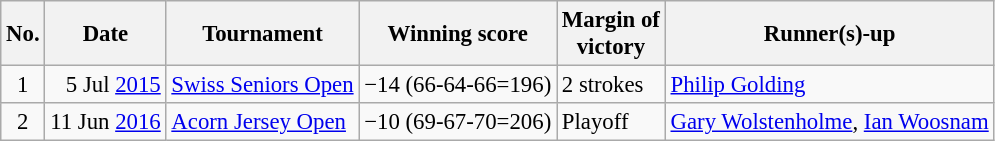<table class="wikitable" style="font-size:95%;">
<tr>
<th>No.</th>
<th>Date</th>
<th>Tournament</th>
<th>Winning score</th>
<th>Margin of<br>victory</th>
<th>Runner(s)-up</th>
</tr>
<tr>
<td align=center>1</td>
<td align=right>5 Jul <a href='#'>2015</a></td>
<td><a href='#'>Swiss Seniors Open</a></td>
<td>−14 (66-64-66=196)</td>
<td>2 strokes</td>
<td> <a href='#'>Philip Golding</a></td>
</tr>
<tr>
<td align=center>2</td>
<td align=right>11 Jun <a href='#'>2016</a></td>
<td><a href='#'>Acorn Jersey Open</a></td>
<td>−10 (69-67-70=206)</td>
<td>Playoff</td>
<td> <a href='#'>Gary Wolstenholme</a>,  <a href='#'>Ian Woosnam</a></td>
</tr>
</table>
